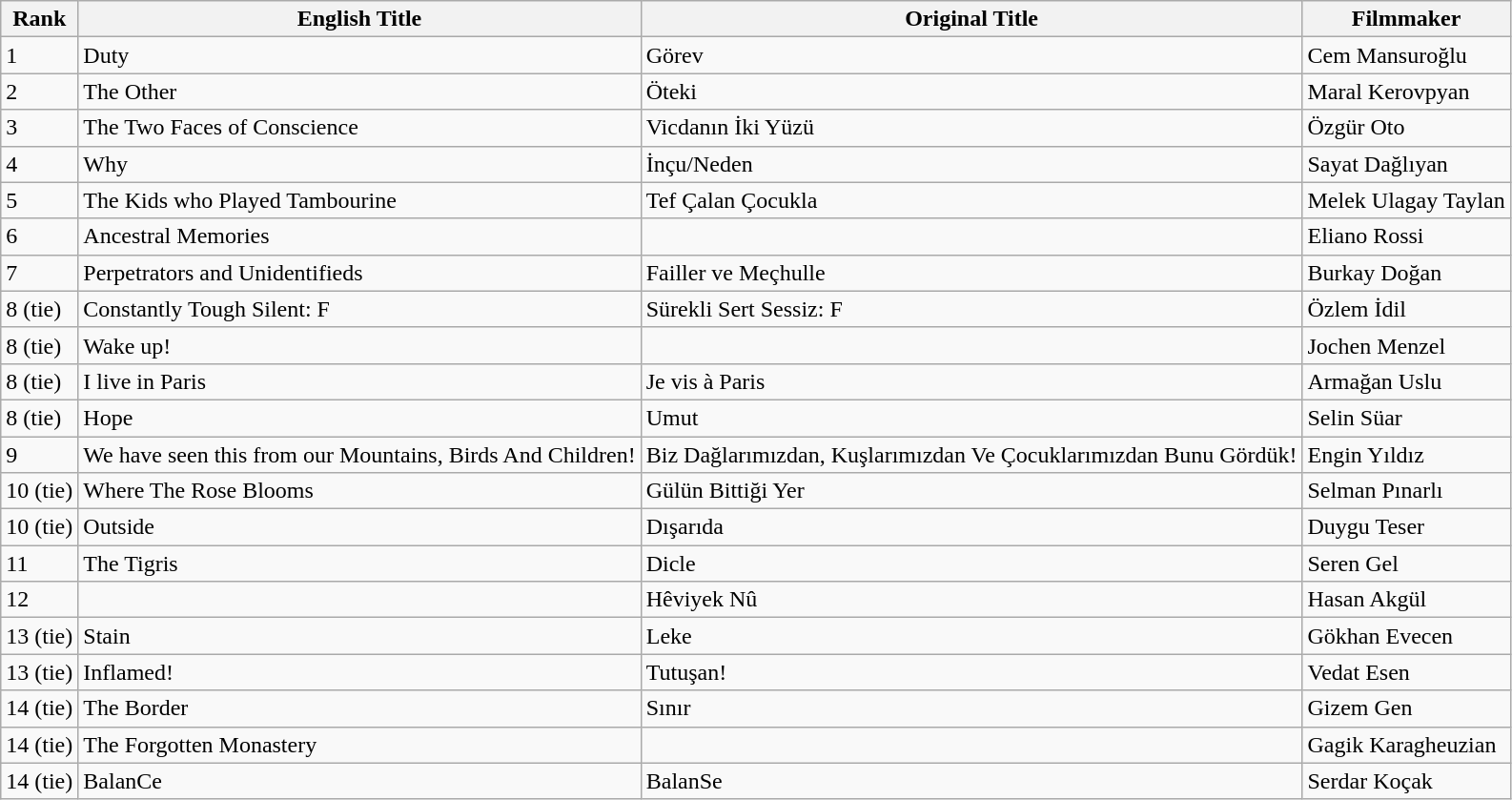<table class="wikitable">
<tr>
<th>Rank</th>
<th>English Title</th>
<th>Original Title</th>
<th>Filmmaker</th>
</tr>
<tr>
<td>1</td>
<td>Duty </td>
<td>Görev</td>
<td>Cem Mansuroğlu</td>
</tr>
<tr>
<td>2</td>
<td>The Other </td>
<td>Öteki</td>
<td>Maral Kerovpyan</td>
</tr>
<tr>
<td>3</td>
<td>The Two Faces of Conscience </td>
<td>Vicdanın İki Yüzü</td>
<td>Özgür Oto</td>
</tr>
<tr>
<td>4</td>
<td>Why </td>
<td>İnçu/Neden</td>
<td>Sayat Dağlıyan</td>
</tr>
<tr>
<td>5</td>
<td>The Kids who Played Tambourine </td>
<td>Tef Çalan Çocukla</td>
<td>Melek Ulagay Taylan</td>
</tr>
<tr>
<td>6</td>
<td>Ancestral Memories </td>
<td></td>
<td>Eliano Rossi</td>
</tr>
<tr>
<td>7</td>
<td>Perpetrators and Unidentifieds </td>
<td>Failler ve Meçhulle</td>
<td>Burkay Doğan</td>
</tr>
<tr>
<td>8 (tie)</td>
<td>Constantly Tough Silent: F  </td>
<td>Sürekli Sert Sessiz: F</td>
<td>Özlem İdil</td>
</tr>
<tr>
<td>8 (tie)</td>
<td>Wake up! </td>
<td></td>
<td>Jochen Menzel</td>
</tr>
<tr>
<td>8 (tie)</td>
<td>I live in Paris </td>
<td>Je vis à Paris</td>
<td>Armağan Uslu</td>
</tr>
<tr>
<td>8 (tie)</td>
<td>Hope </td>
<td>Umut</td>
<td>Selin Süar</td>
</tr>
<tr>
<td>9</td>
<td>We have seen this from our Mountains, Birds And Children! </td>
<td>Biz Dağlarımızdan, Kuşlarımızdan Ve Çocuklarımızdan Bunu Gördük!</td>
<td>Engin Yıldız</td>
</tr>
<tr>
<td>10 (tie)</td>
<td>Where The Rose Blooms </td>
<td>Gülün Bittiği Yer</td>
<td>Selman Pınarlı</td>
</tr>
<tr>
<td>10 (tie)</td>
<td>Outside </td>
<td>Dışarıda</td>
<td>Duygu Teser</td>
</tr>
<tr>
<td>11</td>
<td>The Tigris </td>
<td>Dicle</td>
<td>Seren Gel</td>
</tr>
<tr>
<td>12</td>
<td></td>
<td>Hêviyek Nû </td>
<td>Hasan Akgül</td>
</tr>
<tr>
<td>13 (tie)</td>
<td>Stain </td>
<td>Leke</td>
<td>Gökhan Evecen</td>
</tr>
<tr>
<td>13 (tie)</td>
<td>Inflamed! </td>
<td>Tutuşan!</td>
<td>Vedat Esen</td>
</tr>
<tr>
<td>14 (tie)</td>
<td>The Border </td>
<td>Sınır</td>
<td>Gizem Gen</td>
</tr>
<tr>
<td>14 (tie)</td>
<td>The Forgotten Monastery </td>
<td></td>
<td>Gagik Karagheuzian</td>
</tr>
<tr>
<td>14 (tie)</td>
<td>BalanCe </td>
<td>BalanSe</td>
<td>Serdar Koçak</td>
</tr>
</table>
